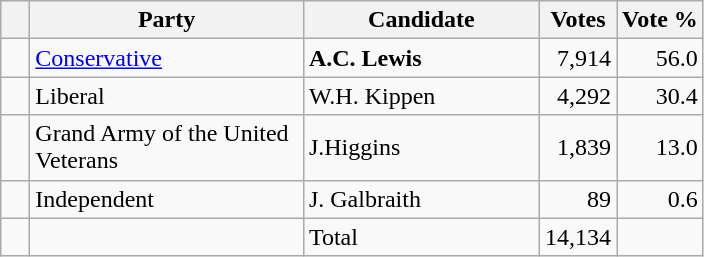<table class="wikitable">
<tr>
<th></th>
<th scope="col" width="175">Party</th>
<th scope="col" width="150">Candidate</th>
<th>Votes</th>
<th>Vote %</th>
</tr>
<tr>
<td>   </td>
<td><a href='#'>Conservative</a></td>
<td><strong>A.C. Lewis</strong></td>
<td align=right>7,914</td>
<td align=right>56.0</td>
</tr>
<tr>
<td>   </td>
<td>Liberal</td>
<td>W.H. Kippen</td>
<td align=right>4,292</td>
<td align=right>30.4</td>
</tr>
<tr>
<td>   </td>
<td>Grand Army of the United Veterans</td>
<td>J.Higgins</td>
<td align=right>1,839</td>
<td align=right>13.0</td>
</tr>
<tr>
<td>   </td>
<td>Independent</td>
<td>J. Galbraith</td>
<td align=right>89</td>
<td align=right>0.6</td>
</tr>
<tr>
<td></td>
<td></td>
<td>Total</td>
<td align=right>14,134</td>
<td></td>
</tr>
</table>
